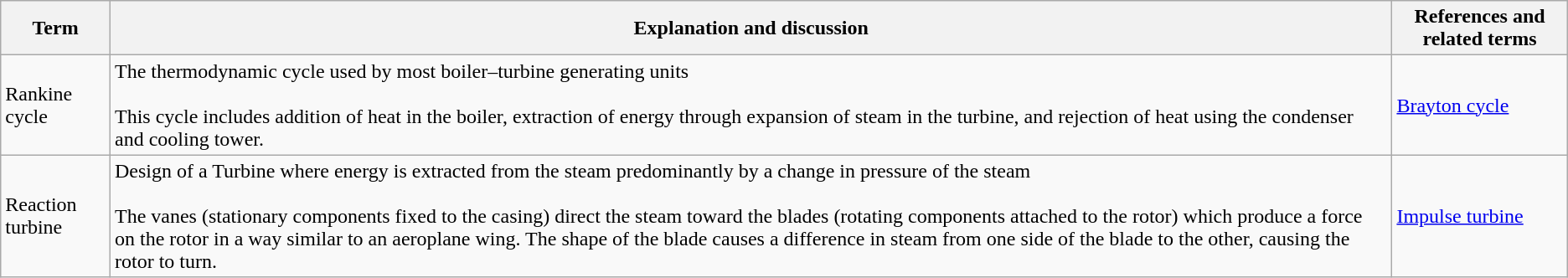<table class="wikitable">
<tr>
<th>Term</th>
<th>Explanation and discussion</th>
<th>References and related terms</th>
</tr>
<tr>
<td>Rankine cycle</td>
<td>The thermodynamic cycle used by most boiler–turbine generating units<br><br>This cycle includes addition of heat in the boiler, extraction of energy through expansion of steam in the turbine, and rejection of heat using the condenser and cooling tower.</td>
<td><a href='#'>Brayton cycle</a></td>
</tr>
<tr>
<td>Reaction turbine</td>
<td>Design of a Turbine where energy is extracted from the steam predominantly by a change in pressure of the steam<br><br>The vanes (stationary components fixed to the casing) direct the steam toward the blades (rotating components attached to the rotor) which produce a force on the rotor in a way similar to an aeroplane wing. The shape of the blade causes a difference in steam from one side of the blade to the other, causing the rotor to turn.</td>
<td><a href='#'>Impulse turbine</a></td>
</tr>
</table>
